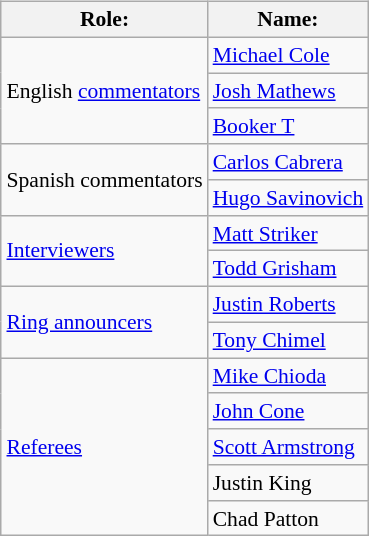<table class=wikitable style="font-size:90%; margin: 0.5em 0 0.5em 1em; float: right; clear: right;">
<tr>
<th>Role:</th>
<th>Name:</th>
</tr>
<tr>
<td rowspan=3>English <a href='#'>commentators</a></td>
<td><a href='#'>Michael Cole</a></td>
</tr>
<tr>
<td><a href='#'>Josh Mathews</a></td>
</tr>
<tr>
<td><a href='#'>Booker T</a></td>
</tr>
<tr>
<td rowspan=2>Spanish commentators</td>
<td><a href='#'>Carlos Cabrera</a></td>
</tr>
<tr>
<td><a href='#'>Hugo Savinovich</a></td>
</tr>
<tr>
<td rowspan=2><a href='#'>Interviewers</a></td>
<td><a href='#'>Matt Striker</a></td>
</tr>
<tr>
<td><a href='#'>Todd Grisham</a></td>
</tr>
<tr>
<td rowspan=2><a href='#'>Ring announcers</a></td>
<td><a href='#'>Justin Roberts</a></td>
</tr>
<tr>
<td><a href='#'>Tony Chimel</a></td>
</tr>
<tr>
<td rowspan=5><a href='#'>Referees</a></td>
<td><a href='#'>Mike Chioda</a></td>
</tr>
<tr>
<td><a href='#'>John Cone</a></td>
</tr>
<tr>
<td><a href='#'>Scott Armstrong</a></td>
</tr>
<tr>
<td>Justin King</td>
</tr>
<tr>
<td>Chad Patton</td>
</tr>
</table>
